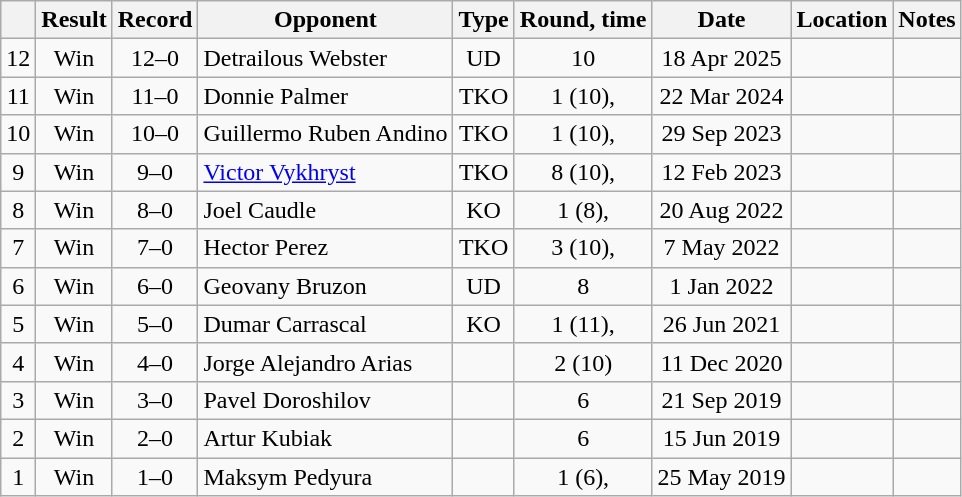<table class="wikitable" style="text-align:center">
<tr>
<th></th>
<th>Result</th>
<th>Record</th>
<th>Opponent</th>
<th>Type</th>
<th>Round, time</th>
<th>Date</th>
<th>Location</th>
<th>Notes</th>
</tr>
<tr>
<td>12</td>
<td>Win</td>
<td>12–0</td>
<td style="text-align:left;">Detrailous Webster</td>
<td>UD</td>
<td>10</td>
<td>18 Apr 2025</td>
<td style="text-align:left;"></td>
<td></td>
</tr>
<tr>
<td>11</td>
<td>Win</td>
<td>11–0</td>
<td style="text-align:left;">Donnie Palmer</td>
<td>TKO</td>
<td>1 (10), </td>
<td>22 Mar 2024</td>
<td style="text-align:left;"></td>
<td></td>
</tr>
<tr>
<td>10</td>
<td>Win</td>
<td>10–0</td>
<td style="text-align:left;">Guillermo Ruben Andino</td>
<td>TKO</td>
<td>1 (10), </td>
<td>29 Sep 2023</td>
<td style="text-align:left;"></td>
<td></td>
</tr>
<tr>
<td>9</td>
<td>Win</td>
<td>9–0</td>
<td style="text-align:left;"><a href='#'>Victor Vykhryst</a></td>
<td>TKO</td>
<td>8 (10), </td>
<td>12 Feb 2023</td>
<td style="text-align:left;"></td>
<td style="text-align:left;"></td>
</tr>
<tr>
<td>8</td>
<td>Win</td>
<td>8–0</td>
<td style="text-align:left;">Joel Caudle</td>
<td>KO</td>
<td>1 (8), </td>
<td>20 Aug 2022</td>
<td style="text-align:left;"></td>
<td></td>
</tr>
<tr>
<td>7</td>
<td>Win</td>
<td>7–0</td>
<td style="text-align:left;">Hector Perez</td>
<td>TKO</td>
<td>3 (10), </td>
<td>7 May 2022</td>
<td style="text-align:left;"></td>
<td style="text-align:left;"></td>
</tr>
<tr>
<td>6</td>
<td>Win</td>
<td>6–0</td>
<td style="text-align:left;">Geovany Bruzon</td>
<td>UD</td>
<td>8</td>
<td>1 Jan 2022</td>
<td style="text-align:left;"></td>
<td></td>
</tr>
<tr>
<td>5</td>
<td>Win</td>
<td>5–0</td>
<td style="text-align:left;">Dumar Carrascal</td>
<td>KO</td>
<td>1 (11), </td>
<td>26 Jun 2021</td>
<td style="text-align:left;"></td>
<td style="text-align:left;"></td>
</tr>
<tr>
<td>4</td>
<td>Win</td>
<td>4–0</td>
<td style="text-align:left;">Jorge Alejandro Arias</td>
<td></td>
<td>2 (10)</td>
<td>11 Dec 2020</td>
<td style="text-align:left;"></td>
<td style="text-align:left;"></td>
</tr>
<tr>
<td>3</td>
<td>Win</td>
<td>3–0</td>
<td style="text-align:left;">Pavel Doroshilov</td>
<td></td>
<td>6</td>
<td>21 Sep 2019</td>
<td style="text-align:left;"></td>
<td></td>
</tr>
<tr>
<td>2</td>
<td>Win</td>
<td>2–0</td>
<td style="text-align:left;">Artur Kubiak</td>
<td></td>
<td>6</td>
<td>15 Jun 2019</td>
<td style="text-align:left;"></td>
<td></td>
</tr>
<tr>
<td>1</td>
<td>Win</td>
<td>1–0</td>
<td style="text-align:left;">Maksym Pedyura</td>
<td></td>
<td>1 (6), </td>
<td>25 May 2019</td>
<td style="text-align:left;"></td>
<td></td>
</tr>
</table>
